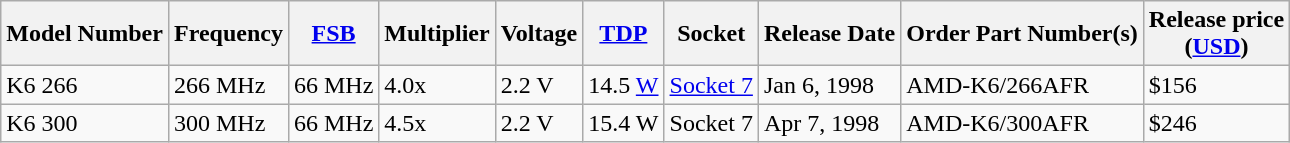<table class="wikitable">
<tr>
<th>Model Number</th>
<th>Frequency</th>
<th><a href='#'>FSB</a></th>
<th>Multiplier</th>
<th>Voltage</th>
<th><a href='#'>TDP</a></th>
<th>Socket</th>
<th>Release Date</th>
<th>Order Part Number(s)</th>
<th>Release price<br>(<a href='#'>USD</a>)</th>
</tr>
<tr>
<td>K6 266</td>
<td>266 MHz</td>
<td>66 MHz</td>
<td>4.0x</td>
<td>2.2 V</td>
<td>14.5 <a href='#'>W</a></td>
<td><a href='#'>Socket 7</a></td>
<td>Jan 6, 1998</td>
<td>AMD-K6/266AFR</td>
<td>$156</td>
</tr>
<tr>
<td>K6 300</td>
<td>300 MHz</td>
<td>66 MHz</td>
<td>4.5x</td>
<td>2.2 V</td>
<td>15.4 W</td>
<td>Socket 7</td>
<td>Apr 7, 1998</td>
<td>AMD-K6/300AFR</td>
<td>$246</td>
</tr>
</table>
